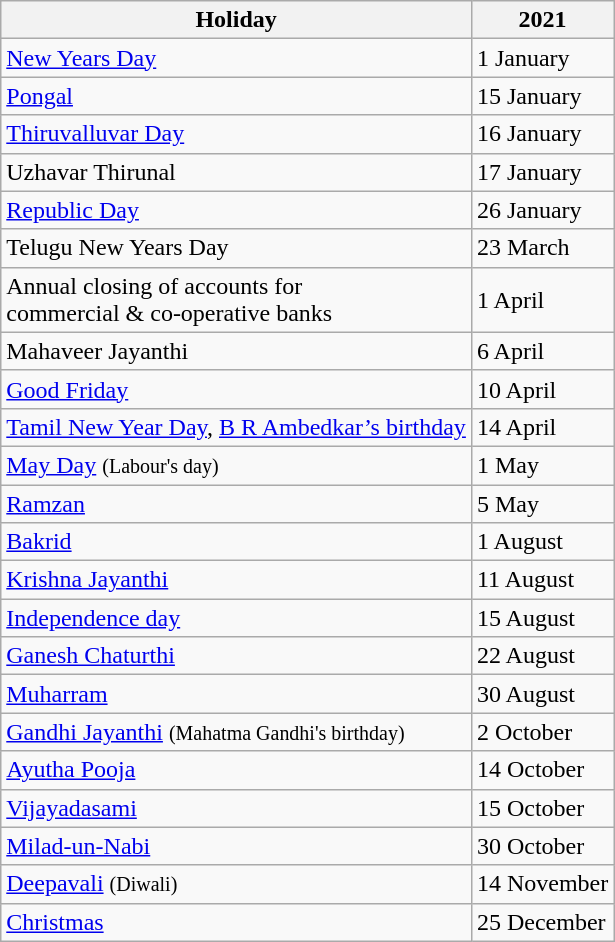<table class="wikitable">
<tr>
<th>Holiday</th>
<th>2021</th>
</tr>
<tr>
<td><a href='#'>New Years Day</a></td>
<td>1 January</td>
</tr>
<tr>
<td><a href='#'>Pongal</a></td>
<td>15 January</td>
</tr>
<tr>
<td><a href='#'>Thiruvalluvar Day</a></td>
<td>16 January</td>
</tr>
<tr>
<td>Uzhavar Thirunal</td>
<td>17 January</td>
</tr>
<tr>
<td><a href='#'>Republic Day</a></td>
<td>26 January</td>
</tr>
<tr>
<td>Telugu New Years Day</td>
<td>23 March</td>
</tr>
<tr>
<td>Annual closing of accounts for <br>commercial & co-operative banks</td>
<td>1 April</td>
</tr>
<tr>
<td>Mahaveer Jayanthi</td>
<td>6 April</td>
</tr>
<tr>
<td><a href='#'>Good Friday</a></td>
<td>10 April</td>
</tr>
<tr>
<td><a href='#'>Tamil New Year Day</a>, <a href='#'>B R Ambedkar’s birthday</a></td>
<td>14 April</td>
</tr>
<tr>
<td><a href='#'>May Day</a> <small>(Labour's day)</small></td>
<td>1 May</td>
</tr>
<tr>
<td><a href='#'>Ramzan</a></td>
<td>5 May</td>
</tr>
<tr>
<td><a href='#'>Bakrid</a></td>
<td>1 August</td>
</tr>
<tr>
<td><a href='#'>Krishna Jayanthi</a></td>
<td>11 August</td>
</tr>
<tr>
<td><a href='#'>Independence day</a></td>
<td>15 August</td>
</tr>
<tr>
<td><a href='#'>Ganesh Chaturthi</a></td>
<td>22 August</td>
</tr>
<tr>
<td><a href='#'>Muharram</a></td>
<td>30 August</td>
</tr>
<tr>
<td><a href='#'>Gandhi Jayanthi</a> <small>(Mahatma Gandhi's birthday)</small></td>
<td>2 October</td>
</tr>
<tr>
<td><a href='#'>Ayutha Pooja</a></td>
<td>14 October</td>
</tr>
<tr>
<td><a href='#'>Vijayadasami</a></td>
<td>15 October</td>
</tr>
<tr>
<td><a href='#'>Milad-un-Nabi</a></td>
<td>30 October</td>
</tr>
<tr>
<td><a href='#'>Deepavali</a> <small>(Diwali)</small></td>
<td>14 November</td>
</tr>
<tr>
<td><a href='#'>Christmas</a></td>
<td>25 December</td>
</tr>
</table>
